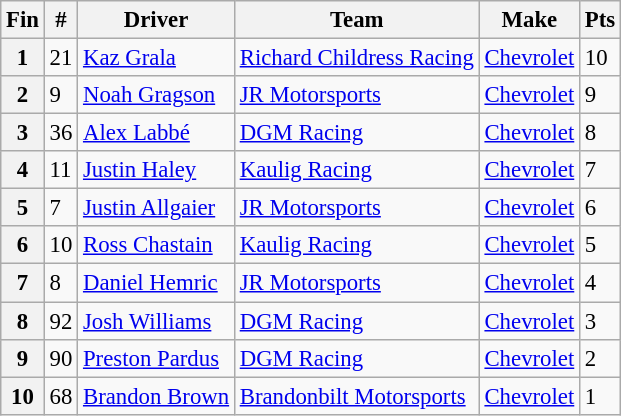<table class="wikitable" style="font-size:95%">
<tr>
<th>Fin</th>
<th>#</th>
<th>Driver</th>
<th>Team</th>
<th>Make</th>
<th>Pts</th>
</tr>
<tr>
<th>1</th>
<td>21</td>
<td><a href='#'>Kaz Grala</a></td>
<td><a href='#'>Richard Childress Racing</a></td>
<td><a href='#'>Chevrolet</a></td>
<td>10</td>
</tr>
<tr>
<th>2</th>
<td>9</td>
<td><a href='#'>Noah Gragson</a></td>
<td><a href='#'>JR Motorsports</a></td>
<td><a href='#'>Chevrolet</a></td>
<td>9</td>
</tr>
<tr>
<th>3</th>
<td>36</td>
<td><a href='#'>Alex Labbé</a></td>
<td><a href='#'>DGM Racing</a></td>
<td><a href='#'>Chevrolet</a></td>
<td>8</td>
</tr>
<tr>
<th>4</th>
<td>11</td>
<td><a href='#'>Justin Haley</a></td>
<td><a href='#'>Kaulig Racing</a></td>
<td><a href='#'>Chevrolet</a></td>
<td>7</td>
</tr>
<tr>
<th>5</th>
<td>7</td>
<td><a href='#'>Justin Allgaier</a></td>
<td><a href='#'>JR Motorsports</a></td>
<td><a href='#'>Chevrolet</a></td>
<td>6</td>
</tr>
<tr>
<th>6</th>
<td>10</td>
<td><a href='#'>Ross Chastain</a></td>
<td><a href='#'>Kaulig Racing</a></td>
<td><a href='#'>Chevrolet</a></td>
<td>5</td>
</tr>
<tr>
<th>7</th>
<td>8</td>
<td><a href='#'>Daniel Hemric</a></td>
<td><a href='#'>JR Motorsports</a></td>
<td><a href='#'>Chevrolet</a></td>
<td>4</td>
</tr>
<tr>
<th>8</th>
<td>92</td>
<td><a href='#'>Josh Williams</a></td>
<td><a href='#'>DGM Racing</a></td>
<td><a href='#'>Chevrolet</a></td>
<td>3</td>
</tr>
<tr>
<th>9</th>
<td>90</td>
<td><a href='#'>Preston Pardus</a></td>
<td><a href='#'>DGM Racing</a></td>
<td><a href='#'>Chevrolet</a></td>
<td>2</td>
</tr>
<tr>
<th>10</th>
<td>68</td>
<td><a href='#'>Brandon Brown</a></td>
<td><a href='#'>Brandonbilt Motorsports</a></td>
<td><a href='#'>Chevrolet</a></td>
<td>1</td>
</tr>
</table>
